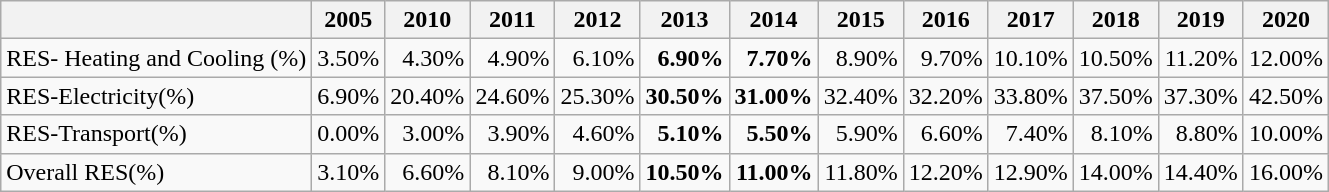<table class="wikitable" style="text-align: right">
<tr>
<th></th>
<th>2005</th>
<th>2010</th>
<th>2011</th>
<th>2012</th>
<th><strong>2013</strong></th>
<th><strong>2014</strong></th>
<th>2015</th>
<th>2016</th>
<th>2017</th>
<th>2018</th>
<th>2019</th>
<th>2020</th>
</tr>
<tr>
<td align="left">RES- Heating and Cooling (%)</td>
<td>3.50%</td>
<td>4.30%</td>
<td>4.90%</td>
<td>6.10%</td>
<td><strong>6.90%</strong></td>
<td><strong>7.70%</strong></td>
<td>8.90%</td>
<td>9.70%</td>
<td>10.10%</td>
<td>10.50%</td>
<td>11.20%</td>
<td>12.00%</td>
</tr>
<tr>
<td align="left">RES-Electricity(%)</td>
<td>6.90%</td>
<td>20.40%</td>
<td>24.60%</td>
<td>25.30%</td>
<td><strong>30.50%</strong></td>
<td><strong>31.00%</strong></td>
<td>32.40%</td>
<td>32.20%</td>
<td>33.80%</td>
<td>37.50%</td>
<td>37.30%</td>
<td>42.50%</td>
</tr>
<tr>
<td align="left">RES-Transport(%)</td>
<td>0.00%</td>
<td>3.00%</td>
<td>3.90%</td>
<td>4.60%</td>
<td><strong>5.10%</strong></td>
<td><strong>5.50%</strong></td>
<td>5.90%</td>
<td>6.60%</td>
<td>7.40%</td>
<td>8.10%</td>
<td>8.80%</td>
<td>10.00%</td>
</tr>
<tr>
<td align="left">Overall RES(%)</td>
<td>3.10%</td>
<td>6.60%</td>
<td>8.10%</td>
<td>9.00%</td>
<td><strong>10.50%</strong></td>
<td><strong>11.00%</strong></td>
<td>11.80%</td>
<td>12.20%</td>
<td>12.90%</td>
<td>14.00%</td>
<td>14.40%</td>
<td>16.00%</td>
</tr>
</table>
